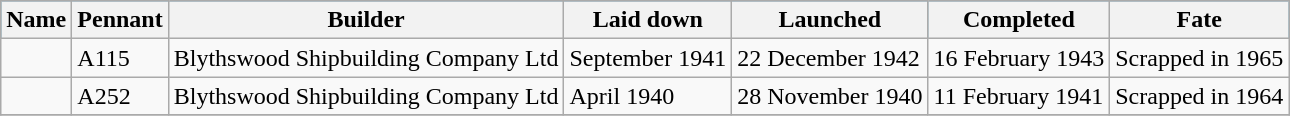<table class="wikitable">
<tr ---- bgcolor=#006699>
<th>Name</th>
<th>Pennant</th>
<th>Builder</th>
<th>Laid down</th>
<th>Launched</th>
<th>Completed</th>
<th>Fate</th>
</tr>
<tr>
<td></td>
<td>A115</td>
<td>Blythswood Shipbuilding Company Ltd</td>
<td>September 1941</td>
<td>22 December 1942</td>
<td>16 February 1943</td>
<td>Scrapped in 1965</td>
</tr>
<tr>
<td></td>
<td>A252</td>
<td>Blythswood Shipbuilding Company Ltd</td>
<td>April 1940</td>
<td>28 November 1940</td>
<td>11 February 1941</td>
<td>Scrapped in 1964</td>
</tr>
<tr>
</tr>
</table>
